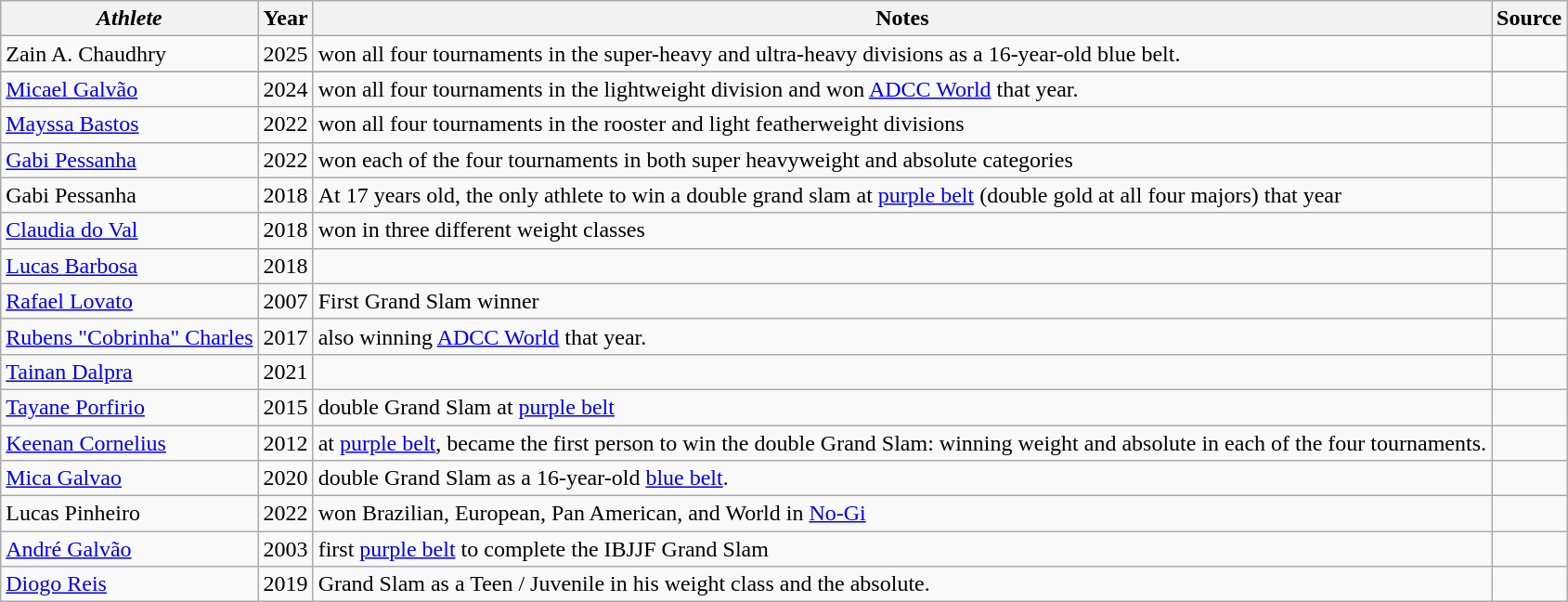<table class="wikitable sortable">
<tr>
<th><em>Athlete</em></th>
<th>Year</th>
<th>Notes</th>
<th>Source</th>
</tr>
<tr>
<td>Zain A. Chaudhry</td>
<td>2025</td>
<td>won all four tournaments in the super-heavy and ultra-heavy divisions as a 16-year-old blue belt.</td>
<td></td>
</tr>
<tr>
</tr>
<tr>
<td><a href='#'>Micael Galvão</a></td>
<td>2024</td>
<td>won all four tournaments in the lightweight division and won <a href='#'>ADCC World</a> that year.</td>
<td></td>
</tr>
<tr>
<td><a href='#'>Mayssa Bastos</a></td>
<td>2022</td>
<td>won all four tournaments in the rooster and light featherweight divisions</td>
<td></td>
</tr>
<tr>
<td><a href='#'>Gabi Pessanha </a></td>
<td>2022</td>
<td>won each of the four tournaments in both super heavyweight and absolute categories</td>
<td></td>
</tr>
<tr>
<td>Gabi Pessanha</td>
<td>2018</td>
<td>At 17 years old, the only athlete to win a double grand slam at <a href='#'>purple belt</a> (double gold at all four majors) that year</td>
<td></td>
</tr>
<tr>
<td><a href='#'>Claudia do Val</a></td>
<td>2018</td>
<td>won in three different weight classes</td>
<td></td>
</tr>
<tr>
<td><a href='#'>Lucas Barbosa</a></td>
<td>2018</td>
<td></td>
<td></td>
</tr>
<tr>
<td><a href='#'>Rafael Lovato</a></td>
<td>2007</td>
<td>First Grand Slam winner</td>
<td></td>
</tr>
<tr>
<td><a href='#'>Rubens "Cobrinha" Charles</a></td>
<td>2017</td>
<td>also winning <a href='#'>ADCC World</a> that year.</td>
<td></td>
</tr>
<tr>
<td><a href='#'>Tainan Dalpra</a></td>
<td>2021</td>
<td></td>
<td></td>
</tr>
<tr>
<td><a href='#'>Tayane Porfirio</a></td>
<td>2015</td>
<td>double Grand Slam at <a href='#'>purple belt</a></td>
<td></td>
</tr>
<tr>
<td><a href='#'>Keenan Cornelius</a></td>
<td>2012</td>
<td>at <a href='#'>purple belt</a>, became the first person to win the double Grand Slam: winning weight and absolute in each of the four tournaments.</td>
<td></td>
</tr>
<tr>
<td><a href='#'>Mica Galvao</a></td>
<td>2020</td>
<td>double Grand Slam as a 16-year-old <a href='#'>blue belt</a>.</td>
<td></td>
</tr>
<tr>
<td>Lucas Pinheiro</td>
<td>2022</td>
<td>won Brazilian, European, Pan American, and World in <a href='#'>No-Gi</a></td>
<td></td>
</tr>
<tr>
<td><a href='#'>André Galvão</a></td>
<td>2003</td>
<td>first <a href='#'>purple belt</a> to complete the IBJJF Grand Slam</td>
<td></td>
</tr>
<tr>
<td><a href='#'>Diogo Reis</a></td>
<td>2019</td>
<td>Grand Slam as a Teen / Juvenile in his weight class and the absolute.</td>
<td></td>
</tr>
</table>
